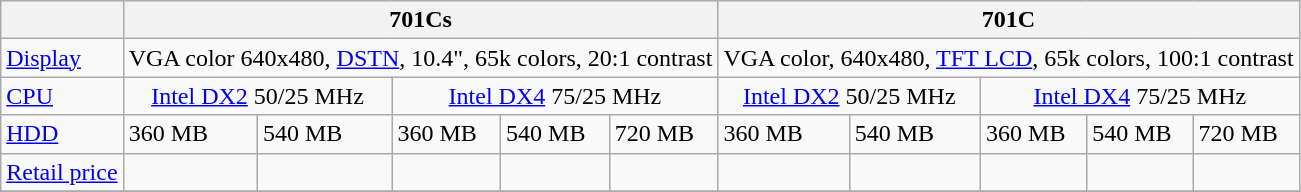<table class="wikitable">
<tr>
<th></th>
<th colspan="5" align="center">701Cs</th>
<th colspan="5" align="center">701C</th>
</tr>
<tr>
<td><a href='#'>Display</a></td>
<td colspan="5" align="center ">VGA color 640x480, <a href='#'>DSTN</a>, 10.4", 65k colors, 20:1 contrast</td>
<td colspan="5" align="center ">VGA color, 640x480, <a href='#'>TFT LCD</a>, 65k colors, 100:1 contrast</td>
</tr>
<tr>
<td><a href='#'>CPU</a></td>
<td colspan="2" align="center"><a href='#'>Intel DX2</a> 50/25 MHz</td>
<td colspan="3" align="center"><a href='#'>Intel DX4</a> 75/25 MHz</td>
<td colspan="2" align="center"><a href='#'>Intel DX2</a> 50/25 MHz</td>
<td colspan="3" align="center"><a href='#'>Intel DX4</a> 75/25 MHz</td>
</tr>
<tr>
<td><a href='#'>HDD</a></td>
<td>360 MB</td>
<td>540 MB</td>
<td>360 MB</td>
<td>540 MB</td>
<td>720 MB</td>
<td>360 MB</td>
<td>540 MB</td>
<td>360 MB</td>
<td>540 MB</td>
<td>720 MB</td>
</tr>
<tr>
<td><a href='#'>Retail price</a></td>
<td></td>
<td></td>
<td></td>
<td></td>
<td></td>
<td></td>
<td></td>
<td></td>
<td></td>
<td></td>
</tr>
<tr>
</tr>
</table>
